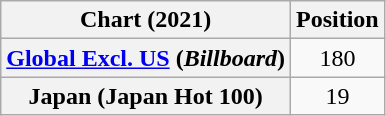<table class="wikitable sortable plainrowheaders" style="text-align:center">
<tr>
<th scope="col">Chart (2021)</th>
<th scope="col">Position</th>
</tr>
<tr>
<th scope="row"><a href='#'>Global Excl. US</a> (<em>Billboard</em>)</th>
<td>180</td>
</tr>
<tr>
<th scope="row">Japan (Japan Hot 100)</th>
<td>19</td>
</tr>
</table>
